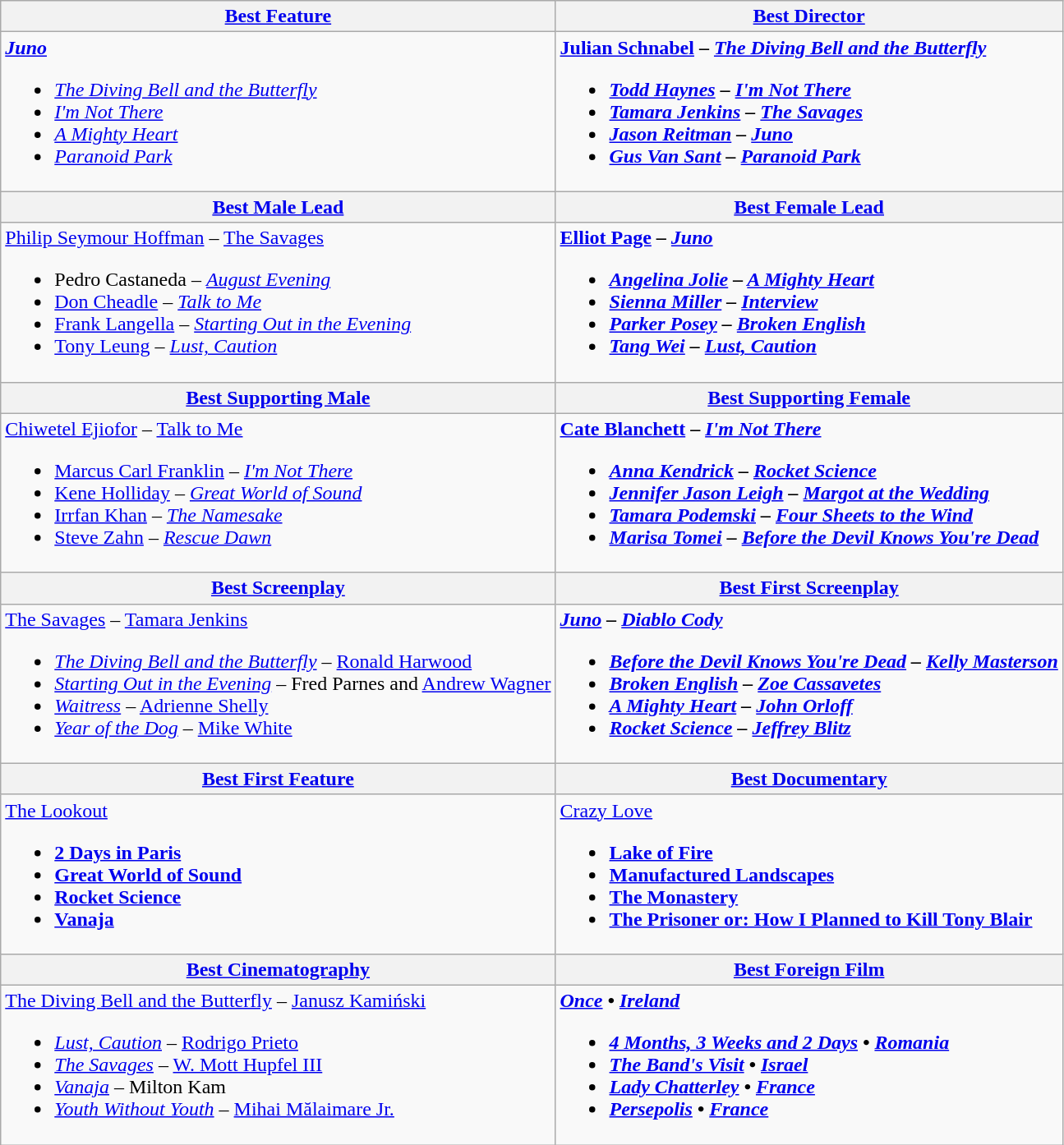<table class="wikitable">
<tr>
<th><a href='#'>Best Feature</a></th>
<th><a href='#'>Best Director</a></th>
</tr>
<tr>
<td><strong><em><a href='#'>Juno</a></em></strong><br><ul><li><em><a href='#'>The Diving Bell and the Butterfly</a></em></li><li><em><a href='#'>I'm Not There</a></em></li><li><em><a href='#'>A Mighty Heart</a></em></li><li><em><a href='#'>Paranoid Park</a></em></li></ul></td>
<td><strong><a href='#'>Julian Schnabel</a> – <em><a href='#'>The Diving Bell and the Butterfly</a><strong><em><br><ul><li><a href='#'>Todd Haynes</a> – </em><a href='#'>I'm Not There</a><em></li><li><a href='#'>Tamara Jenkins</a> – </em><a href='#'>The Savages</a><em></li><li><a href='#'>Jason Reitman</a> – </em><a href='#'>Juno</a><em></li><li><a href='#'>Gus Van Sant</a> – </em><a href='#'>Paranoid Park</a><em></li></ul></td>
</tr>
<tr>
<th><a href='#'>Best Male Lead</a></th>
<th><a href='#'>Best Female Lead</a></th>
</tr>
<tr>
<td></strong><a href='#'>Philip Seymour Hoffman</a> – </em><a href='#'>The Savages</a></em></strong><br><ul><li>Pedro Castaneda – <em><a href='#'>August Evening</a></em></li><li><a href='#'>Don Cheadle</a> – <em><a href='#'>Talk to Me</a></em></li><li><a href='#'>Frank Langella</a> – <em><a href='#'>Starting Out in the Evening</a></em></li><li><a href='#'>Tony Leung</a> – <em><a href='#'>Lust, Caution</a></em></li></ul></td>
<td><strong><a href='#'>Elliot Page</a> – <em><a href='#'>Juno</a><strong><em><br><ul><li><a href='#'>Angelina Jolie</a> – </em><a href='#'>A Mighty Heart</a><em></li><li><a href='#'>Sienna Miller</a> – </em><a href='#'>Interview</a><em></li><li><a href='#'>Parker Posey</a> – </em><a href='#'>Broken English</a><em></li><li><a href='#'>Tang Wei</a> – </em><a href='#'>Lust, Caution</a><em></li></ul></td>
</tr>
<tr>
<th><a href='#'>Best Supporting Male</a></th>
<th><a href='#'>Best Supporting Female</a></th>
</tr>
<tr>
<td></strong><a href='#'>Chiwetel Ejiofor</a> – </em><a href='#'>Talk to Me</a></em></strong><br><ul><li><a href='#'>Marcus Carl Franklin</a> – <em><a href='#'>I'm Not There</a></em></li><li><a href='#'>Kene Holliday</a> – <em><a href='#'>Great World of Sound</a></em></li><li><a href='#'>Irrfan Khan</a> – <em><a href='#'>The Namesake</a></em></li><li><a href='#'>Steve Zahn</a> – <em><a href='#'>Rescue Dawn</a></em></li></ul></td>
<td><strong><a href='#'>Cate Blanchett</a> – <em><a href='#'>I'm Not There</a><strong><em><br><ul><li><a href='#'>Anna Kendrick</a> – </em><a href='#'>Rocket Science</a><em></li><li><a href='#'>Jennifer Jason Leigh</a> – </em><a href='#'>Margot at the Wedding</a><em></li><li><a href='#'>Tamara Podemski</a> – </em><a href='#'>Four Sheets to the Wind</a><em></li><li><a href='#'>Marisa Tomei</a> – </em><a href='#'>Before the Devil Knows You're Dead</a><em></li></ul></td>
</tr>
<tr>
<th><a href='#'>Best Screenplay</a></th>
<th><a href='#'>Best First Screenplay</a></th>
</tr>
<tr>
<td></em></strong><a href='#'>The Savages</a></em> – <a href='#'>Tamara Jenkins</a></strong><br><ul><li><em><a href='#'>The Diving Bell and the Butterfly</a></em> – <a href='#'>Ronald Harwood</a></li><li><em><a href='#'>Starting Out in the Evening</a></em> – Fred Parnes and <a href='#'>Andrew Wagner</a></li><li><em><a href='#'>Waitress</a></em> – <a href='#'>Adrienne Shelly</a></li><li><em><a href='#'>Year of the Dog</a></em> – <a href='#'>Mike White</a></li></ul></td>
<td><strong><em><a href='#'>Juno</a><em> – <a href='#'>Diablo Cody</a><strong><br><ul><li></em><a href='#'>Before the Devil Knows You're Dead</a><em> – <a href='#'>Kelly Masterson</a></li><li></em><a href='#'>Broken English</a><em> – <a href='#'>Zoe Cassavetes</a></li><li></em><a href='#'>A Mighty Heart</a><em> – <a href='#'>John Orloff</a></li><li></em><a href='#'>Rocket Science</a><em> – <a href='#'>Jeffrey Blitz</a></li></ul></td>
</tr>
<tr>
<th><a href='#'>Best First Feature</a></th>
<th><a href='#'>Best Documentary</a></th>
</tr>
<tr>
<td></em></strong><a href='#'>The Lookout</a><strong><em><br><ul><li></em><a href='#'>2 Days in Paris</a><em></li><li></em><a href='#'>Great World of Sound</a><em></li><li></em><a href='#'>Rocket Science</a><em></li><li></em><a href='#'>Vanaja</a><em></li></ul></td>
<td></em></strong><a href='#'>Crazy Love</a><strong><em><br><ul><li></em><a href='#'>Lake of Fire</a><em></li><li></em><a href='#'>Manufactured Landscapes</a><em></li><li></em><a href='#'>The Monastery</a><em></li><li></em><a href='#'>The Prisoner or: How I Planned to Kill Tony Blair</a><em></li></ul></td>
</tr>
<tr>
<th><a href='#'>Best Cinematography</a></th>
<th><a href='#'>Best Foreign Film</a></th>
</tr>
<tr>
<td></em></strong><a href='#'>The Diving Bell and the Butterfly</a></em> – <a href='#'>Janusz Kamiński</a></strong><br><ul><li><em><a href='#'>Lust, Caution</a></em> – <a href='#'>Rodrigo Prieto</a></li><li><em><a href='#'>The Savages</a></em> – <a href='#'>W. Mott Hupfel III</a></li><li><em><a href='#'>Vanaja</a></em> – Milton Kam</li><li><em><a href='#'>Youth Without Youth</a></em> – <a href='#'>Mihai Mălaimare Jr.</a></li></ul></td>
<td><strong><em><a href='#'>Once</a><em> • <a href='#'>Ireland</a><strong><br><ul><li></em><a href='#'>4 Months, 3 Weeks and 2 Days</a><em> • <a href='#'>Romania</a></li><li></em><a href='#'>The Band's Visit</a><em> • <a href='#'>Israel</a></li><li></em><a href='#'>Lady Chatterley</a><em> • <a href='#'>France</a></li><li></em><a href='#'>Persepolis</a><em> • <a href='#'>France</a></li></ul></td>
</tr>
</table>
